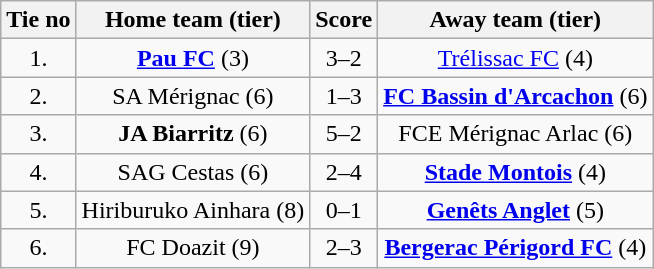<table class="wikitable" style="text-align: center">
<tr>
<th>Tie no</th>
<th>Home team (tier)</th>
<th>Score</th>
<th>Away team (tier)</th>
</tr>
<tr>
<td>1.</td>
<td><strong><a href='#'>Pau FC</a></strong> (3)</td>
<td>3–2</td>
<td><a href='#'>Trélissac FC</a> (4)</td>
</tr>
<tr>
<td>2.</td>
<td>SA Mérignac (6)</td>
<td>1–3</td>
<td><strong><a href='#'>FC Bassin d'Arcachon</a></strong> (6)</td>
</tr>
<tr>
<td>3.</td>
<td><strong>JA Biarritz</strong> (6)</td>
<td>5–2</td>
<td>FCE Mérignac Arlac (6)</td>
</tr>
<tr>
<td>4.</td>
<td>SAG Cestas (6)</td>
<td>2–4</td>
<td><strong><a href='#'>Stade Montois</a></strong> (4)</td>
</tr>
<tr>
<td>5.</td>
<td>Hiriburuko Ainhara (8)</td>
<td>0–1</td>
<td><strong><a href='#'>Genêts Anglet</a></strong> (5)</td>
</tr>
<tr>
<td>6.</td>
<td>FC Doazit (9)</td>
<td>2–3 </td>
<td><strong><a href='#'>Bergerac Périgord FC</a></strong> (4)</td>
</tr>
</table>
